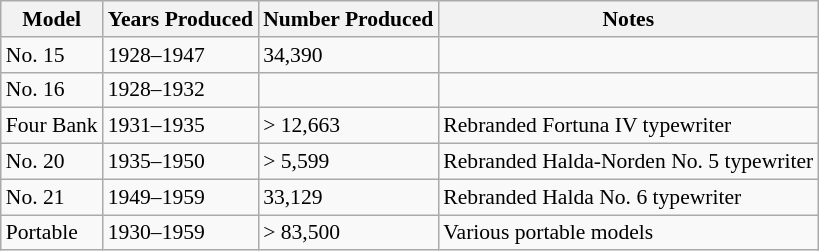<table class="wikitable" style="font-size: 90%">
<tr>
<th>Model</th>
<th>Years Produced</th>
<th>Number Produced</th>
<th>Notes</th>
</tr>
<tr>
<td>No. 15</td>
<td>1928–1947</td>
<td>34,390</td>
<td></td>
</tr>
<tr>
<td>No. 16</td>
<td>1928–1932</td>
<td></td>
<td></td>
</tr>
<tr>
<td>Four Bank</td>
<td>1931–1935</td>
<td>> 12,663</td>
<td>Rebranded Fortuna IV typewriter</td>
</tr>
<tr>
<td>No. 20</td>
<td>1935–1950</td>
<td>> 5,599</td>
<td>Rebranded Halda-Norden No. 5 typewriter</td>
</tr>
<tr>
<td>No. 21</td>
<td>1949–1959</td>
<td>33,129</td>
<td>Rebranded Halda No. 6 typewriter</td>
</tr>
<tr>
<td>Portable</td>
<td>1930–1959</td>
<td>> 83,500</td>
<td>Various portable models</td>
</tr>
</table>
